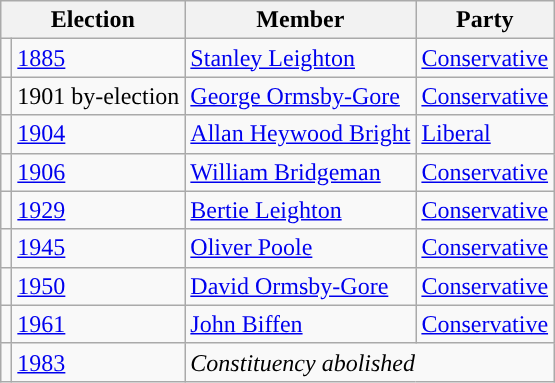<table class="wikitable">
<tr>
<th colspan="2">Election</th>
<th>Member</th>
<th>Party</th>
</tr>
<tr>
<td style="color:inherit;background-color: "></td>
<td><a href='#'>1885</a></td>
<td><a href='#'>Stanley Leighton</a></td>
<td><a href='#'>Conservative</a></td>
</tr>
<tr>
<td style="color:inherit;background-color: "></td>
<td>1901 by-election</td>
<td><a href='#'>George Ormsby-Gore</a></td>
<td><a href='#'>Conservative</a></td>
</tr>
<tr>
<td style="color:inherit;background-color: "></td>
<td><a href='#'>1904</a></td>
<td><a href='#'>Allan Heywood Bright</a></td>
<td><a href='#'>Liberal</a></td>
</tr>
<tr>
<td style="color:inherit;background-color: "></td>
<td><a href='#'>1906</a></td>
<td><a href='#'>William Bridgeman</a></td>
<td><a href='#'>Conservative</a></td>
</tr>
<tr>
<td style="color:inherit;background-color: "></td>
<td><a href='#'>1929</a></td>
<td><a href='#'>Bertie Leighton</a></td>
<td><a href='#'>Conservative</a></td>
</tr>
<tr>
<td style="color:inherit;background-color: "></td>
<td><a href='#'>1945</a></td>
<td><a href='#'>Oliver Poole</a></td>
<td><a href='#'>Conservative</a></td>
</tr>
<tr>
<td style="color:inherit;background-color: "></td>
<td><a href='#'>1950</a></td>
<td><a href='#'>David Ormsby-Gore</a></td>
<td><a href='#'>Conservative</a></td>
</tr>
<tr>
<td style="color:inherit;background-color: "></td>
<td><a href='#'>1961</a></td>
<td><a href='#'>John Biffen</a></td>
<td><a href='#'>Conservative</a></td>
</tr>
<tr>
<td></td>
<td><a href='#'>1983</a></td>
<td colspan="2"><em>Constituency abolished</em></td>
</tr>
</table>
